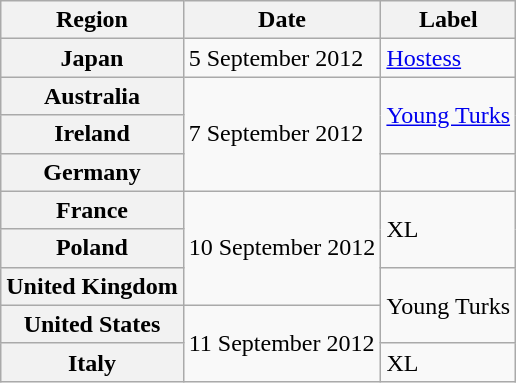<table class="wikitable plainrowheaders">
<tr>
<th scope="col">Region</th>
<th scope="col">Date</th>
<th scope="col">Label</th>
</tr>
<tr>
<th scope="row">Japan</th>
<td>5 September 2012</td>
<td><a href='#'>Hostess</a></td>
</tr>
<tr>
<th scope="row">Australia</th>
<td rowspan="3">7 September 2012</td>
<td rowspan="2"><a href='#'>Young Turks</a></td>
</tr>
<tr>
<th scope="row">Ireland</th>
</tr>
<tr>
<th scope="row">Germany</th>
<td></td>
</tr>
<tr>
<th scope="row">France</th>
<td rowspan="3">10 September 2012</td>
<td rowspan="2">XL</td>
</tr>
<tr>
<th scope="row">Poland</th>
</tr>
<tr>
<th scope="row">United Kingdom</th>
<td rowspan="2">Young Turks</td>
</tr>
<tr>
<th scope="row">United States</th>
<td rowspan="2">11 September 2012</td>
</tr>
<tr>
<th scope="row">Italy</th>
<td>XL</td>
</tr>
</table>
